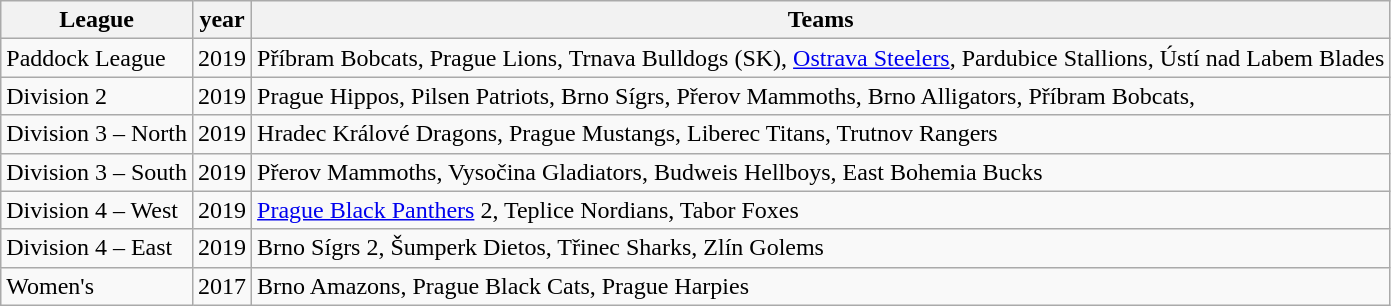<table class="wikitable">
<tr>
<th>League</th>
<th>year</th>
<th>Teams</th>
</tr>
<tr>
<td>Paddock League</td>
<td>2019</td>
<td>Příbram Bobcats, Prague Lions, Trnava Bulldogs (SK), <a href='#'>Ostrava Steelers</a>, Pardubice Stallions,  Ústí nad Labem Blades</td>
</tr>
<tr>
<td>Division 2</td>
<td>2019</td>
<td>Prague Hippos, Pilsen Patriots, Brno Sígrs, Přerov Mammoths, Brno Alligators, Příbram Bobcats,</td>
</tr>
<tr>
<td>Division 3 – North</td>
<td>2019</td>
<td>Hradec Králové Dragons, Prague Mustangs, Liberec Titans, Trutnov Rangers</td>
</tr>
<tr>
<td>Division 3 – South</td>
<td>2019</td>
<td>Přerov Mammoths, Vysočina Gladiators, Budweis Hellboys, East Bohemia Bucks</td>
</tr>
<tr>
<td>Division 4 – West</td>
<td>2019</td>
<td><a href='#'>Prague Black Panthers</a> 2, Teplice Nordians, Tabor Foxes</td>
</tr>
<tr>
<td>Division 4 – East</td>
<td>2019</td>
<td>Brno Sígrs 2, Šumperk Dietos, Třinec Sharks, Zlín Golems</td>
</tr>
<tr>
<td>Women's</td>
<td>2017</td>
<td>Brno Amazons, Prague Black Cats, Prague Harpies</td>
</tr>
</table>
